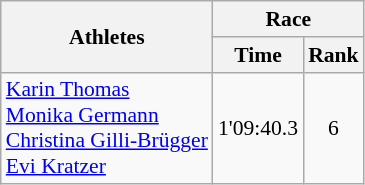<table class="wikitable" border="1" style="font-size:90%">
<tr>
<th rowspan=2>Athletes</th>
<th colspan=2>Race</th>
</tr>
<tr>
<th>Time</th>
<th>Rank</th>
</tr>
<tr>
<td><a href='#'>Karin Thomas</a><br><a href='#'>Monika Germann</a><br><a href='#'>Christina Gilli-Brügger</a><br><a href='#'>Evi Kratzer</a></td>
<td align=center>1'09:40.3</td>
<td align=center>6</td>
</tr>
</table>
